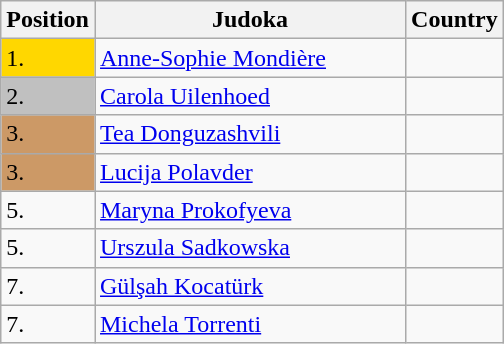<table class=wikitable>
<tr>
<th width=10>Position</th>
<th width=200>Judoka</th>
<th width=10>Country</th>
</tr>
<tr>
<td bgcolor=gold>1.</td>
<td><a href='#'>Anne-Sophie Mondière</a></td>
<td></td>
</tr>
<tr>
<td bgcolor="silver">2.</td>
<td><a href='#'>Carola Uilenhoed</a></td>
<td></td>
</tr>
<tr>
<td bgcolor="CC9966">3.</td>
<td><a href='#'>Tea Donguzashvili</a></td>
<td></td>
</tr>
<tr>
<td bgcolor="CC9966">3.</td>
<td><a href='#'>Lucija Polavder</a></td>
<td></td>
</tr>
<tr>
<td>5.</td>
<td><a href='#'>Maryna Prokofyeva</a></td>
<td></td>
</tr>
<tr>
<td>5.</td>
<td><a href='#'>Urszula Sadkowska</a></td>
<td></td>
</tr>
<tr>
<td>7.</td>
<td><a href='#'>Gülşah Kocatürk</a></td>
<td></td>
</tr>
<tr>
<td>7.</td>
<td><a href='#'>Michela Torrenti</a></td>
<td></td>
</tr>
</table>
